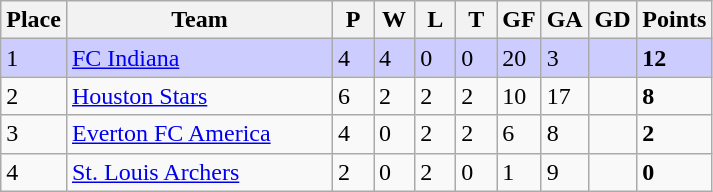<table class="wikitable">
<tr>
<th>Place</th>
<th width="170">Team</th>
<th width="20">P</th>
<th width="20">W</th>
<th width="20">L</th>
<th width="20">T</th>
<th width="20">GF</th>
<th width="20">GA</th>
<th width="25">GD</th>
<th>Points</th>
</tr>
<tr bgcolor=#ccccff>
<td>1</td>
<td><a href='#'>FC Indiana</a></td>
<td>4</td>
<td>4</td>
<td>0</td>
<td>0</td>
<td>20</td>
<td>3</td>
<td></td>
<td><strong>12</strong></td>
</tr>
<tr>
<td>2</td>
<td><a href='#'>Houston Stars</a></td>
<td>6</td>
<td>2</td>
<td>2</td>
<td>2</td>
<td>10</td>
<td>17</td>
<td></td>
<td><strong>8</strong></td>
</tr>
<tr>
<td>3</td>
<td><a href='#'>Everton FC America</a></td>
<td>4</td>
<td>0</td>
<td>2</td>
<td>2</td>
<td>6</td>
<td>8</td>
<td></td>
<td><strong>2</strong></td>
</tr>
<tr>
<td>4</td>
<td><a href='#'>St. Louis Archers</a></td>
<td>2</td>
<td>0</td>
<td>2</td>
<td>0</td>
<td>1</td>
<td>9</td>
<td></td>
<td><strong>0</strong></td>
</tr>
</table>
